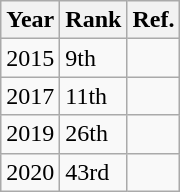<table class="wikitable sortable">
<tr>
<th>Year</th>
<th>Rank</th>
<th>Ref.</th>
</tr>
<tr>
<td>2015</td>
<td>9th</td>
<td></td>
</tr>
<tr>
<td>2017</td>
<td>11th</td>
<td></td>
</tr>
<tr>
<td>2019</td>
<td>26th</td>
<td></td>
</tr>
<tr>
<td>2020</td>
<td>43rd</td>
<td></td>
</tr>
</table>
